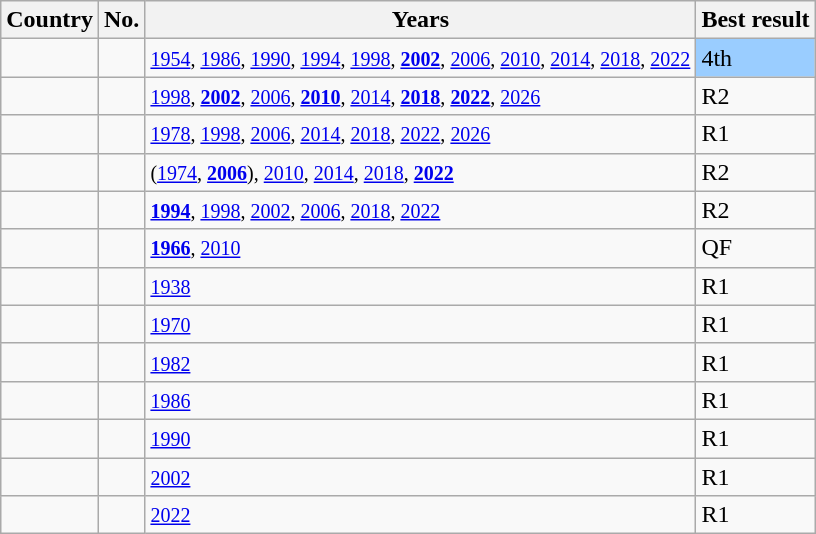<table class="wikitable"px solid black" cellpadding="2">
<tr>
<th>Country</th>
<th>No.</th>
<th>Years</th>
<th>Best result</th>
</tr>
<tr>
<td><strong></strong></td>
<td></td>
<td><small><a href='#'>1954</a>, <a href='#'>1986</a>, <a href='#'>1990</a>, <a href='#'>1994</a>, <a href='#'>1998</a>, <strong><a href='#'>2002</a></strong>, <a href='#'>2006</a>, <a href='#'>2010</a>, <a href='#'>2014</a>, <a href='#'>2018</a>, <a href='#'>2022</a> </small></td>
<td bgcolor=#9acdff>4th</td>
</tr>
<tr>
<td><strong></strong></td>
<td></td>
<td><small><a href='#'>1998</a>, <strong><a href='#'>2002</a></strong>, <a href='#'>2006</a>, <strong><a href='#'>2010</a></strong>, <a href='#'>2014</a>, <strong><a href='#'>2018</a></strong>, <strong><a href='#'>2022</a></strong>, <a href='#'>2026</a></small></td>
<td>R2</td>
</tr>
<tr>
<td><strong></strong></td>
<td></td>
<td><small> <a href='#'>1978</a>, <a href='#'>1998</a>, <a href='#'>2006</a>, <a href='#'>2014</a>, <a href='#'>2018</a>, <a href='#'>2022</a>, <a href='#'>2026</a> </small></td>
<td>R1</td>
</tr>
<tr>
<td><strong></strong></td>
<td></td>
<td><small> (<a href='#'>1974</a>, <strong><a href='#'>2006</a></strong>), <a href='#'>2010</a>, <a href='#'>2014</a>, <a href='#'>2018</a>, <strong><a href='#'>2022</a></strong>  </small></td>
<td>R2</td>
</tr>
<tr>
<td><strong></strong></td>
<td></td>
<td><small> <strong><a href='#'>1994</a></strong>, <a href='#'>1998</a>, <a href='#'>2002</a>, <a href='#'>2006</a>, <a href='#'>2018</a>, <a href='#'>2022</a> </small></td>
<td>R2</td>
</tr>
<tr>
<td><strong></strong></td>
<td></td>
<td><small> <strong><a href='#'>1966</a></strong>, <a href='#'>2010</a> </small></td>
<td>QF</td>
</tr>
<tr>
<td><strong></strong></td>
<td></td>
<td><small> <a href='#'>1938</a> </small></td>
<td>R1</td>
</tr>
<tr>
<td><strong></strong></td>
<td></td>
<td><small> <a href='#'>1970</a> </small></td>
<td>R1</td>
</tr>
<tr>
<td><strong></strong></td>
<td></td>
<td><small> <a href='#'>1982</a> </small></td>
<td>R1</td>
</tr>
<tr>
<td><strong></strong></td>
<td></td>
<td><small> <a href='#'>1986</a> </small></td>
<td>R1</td>
</tr>
<tr>
<td><strong></strong></td>
<td></td>
<td><small> <a href='#'>1990</a> </small></td>
<td>R1</td>
</tr>
<tr>
<td><strong></strong></td>
<td></td>
<td><small> <a href='#'>2002</a> </small></td>
<td>R1</td>
</tr>
<tr>
<td><strong></strong></td>
<td></td>
<td><small><a href='#'>2022</a> </small></td>
<td>R1</td>
</tr>
</table>
